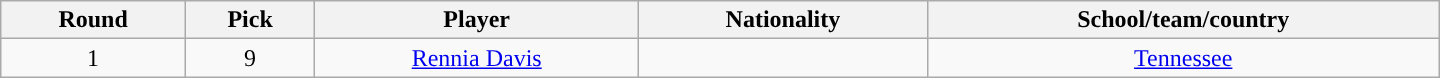<table class="wikitable" style="text-align:center; width:60em">
<tr>
<th>Round</th>
<th>Pick</th>
<th>Player</th>
<th>Nationality</th>
<th>School/team/country</th>
</tr>
<tr>
<td>1</td>
<td>9</td>
<td><a href='#'>Rennia Davis</a></td>
<td></td>
<td><a href='#'>Tennessee</a></td>
</tr>
</table>
